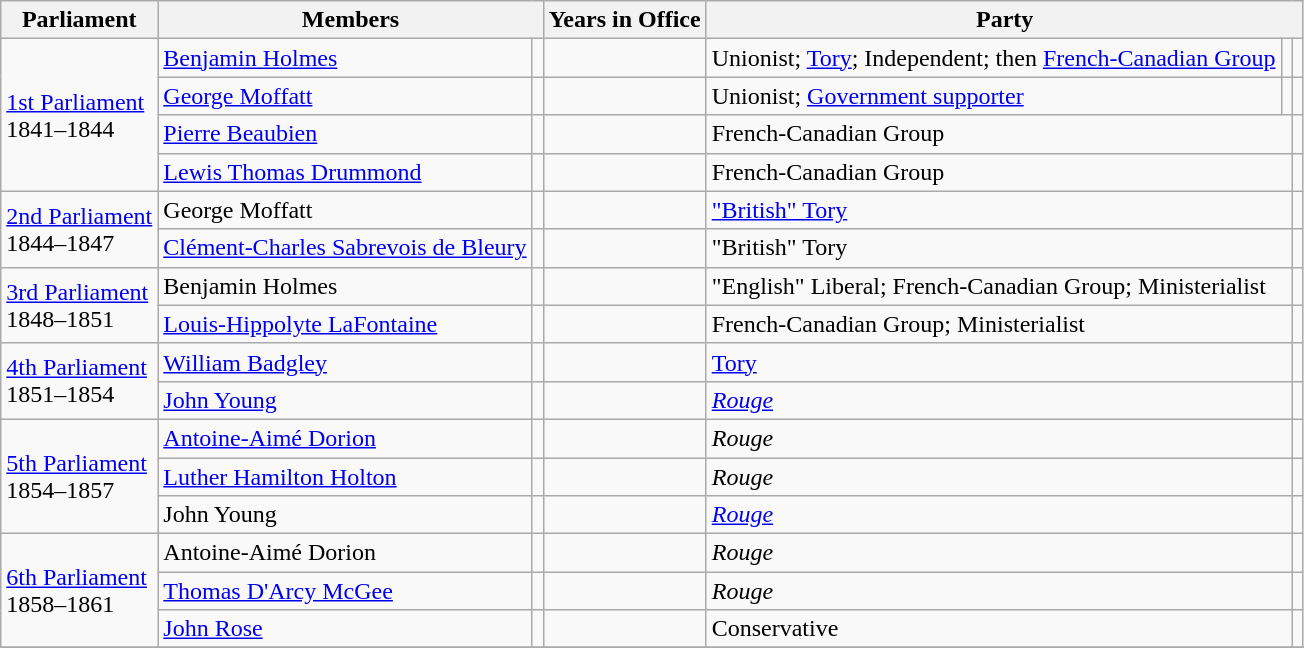<table class="wikitable">
<tr>
<th>Parliament</th>
<th colspan="2">Members</th>
<th>Years in Office</th>
<th colspan="3">Party</th>
</tr>
<tr>
<td rowspan="4"><a href='#'>1st Parliament</a><br>1841–1844</td>
<td><a href='#'>Benjamin Holmes</a></td>
<td></td>
<td></td>
<td>Unionist; <a href='#'>Tory</a>; Independent; then <a href='#'>French-Canadian Group</a></td>
<td></td>
<td></td>
</tr>
<tr>
<td><a href='#'>George Moffatt</a></td>
<td></td>
<td></td>
<td>Unionist; <a href='#'>Government supporter</a></td>
<td></td>
<td></td>
</tr>
<tr>
<td><a href='#'>Pierre Beaubien</a></td>
<td></td>
<td></td>
<td colspan ="2">French-Canadian Group</td>
<td></td>
</tr>
<tr>
<td><a href='#'>Lewis Thomas Drummond</a></td>
<td></td>
<td></td>
<td colspan = "2">French-Canadian Group</td>
<td></td>
</tr>
<tr>
<td rowspan = "2"><a href='#'>2nd Parliament</a> <br> 1844–1847</td>
<td>George Moffatt</td>
<td></td>
<td></td>
<td colspan="2"><a href='#'>"British" Tory</a></td>
<td></td>
</tr>
<tr>
<td><a href='#'>Clément-Charles Sabrevois de Bleury</a></td>
<td></td>
<td></td>
<td colspan="2">"British" Tory</td>
<td></td>
</tr>
<tr>
<td rowspan ="2"><a href='#'>3rd Parliament</a> <br> 1848–1851</td>
<td>Benjamin Holmes</td>
<td></td>
<td></td>
<td colspan = "2">"English" Liberal;  French-Canadian Group; Ministerialist</td>
<td></td>
</tr>
<tr>
<td><a href='#'>Louis-Hippolyte LaFontaine</a></td>
<td></td>
<td></td>
<td colspan = "2">French-Canadian Group; Ministerialist</td>
<td></td>
</tr>
<tr>
<td rowspan="2"><a href='#'>4th Parliament</a> <br> 1851–1854</td>
<td><a href='#'>William Badgley</a></td>
<td></td>
<td></td>
<td colspan="2"><a href='#'>Tory</a></td>
<td></td>
</tr>
<tr>
<td><a href='#'>John Young</a></td>
<td></td>
<td></td>
<td colspan = "2"><a href='#'><em>Rouge</em></a></td>
<td></td>
</tr>
<tr>
<td rowspan = "3"><a href='#'>5th Parliament</a> <br> 1854–1857</td>
<td><a href='#'>Antoine-Aimé Dorion</a></td>
<td></td>
<td></td>
<td colspan = "2"><em>Rouge</em></td>
<td></td>
</tr>
<tr>
<td><a href='#'>Luther Hamilton Holton</a></td>
<td></td>
<td></td>
<td colspan = "2"><em>Rouge</em></td>
<td></td>
</tr>
<tr>
<td>John Young</td>
<td></td>
<td></td>
<td colspan = "2"><a href='#'><em>Rouge</em></a></td>
<td></td>
</tr>
<tr>
<td rowspan = "3"><a href='#'>6th Parliament</a> <br> 1858–1861</td>
<td>Antoine-Aimé Dorion</td>
<td></td>
<td></td>
<td colspan = "2"><em>Rouge</em></td>
<td></td>
</tr>
<tr>
<td><a href='#'>Thomas D'Arcy McGee</a></td>
<td></td>
<td></td>
<td colspan = "2"><em>Rouge</em></td>
<td></td>
</tr>
<tr>
<td><a href='#'>John Rose</a></td>
<td></td>
<td></td>
<td colspan = "2">Conservative</td>
<td></td>
</tr>
<tr>
</tr>
</table>
